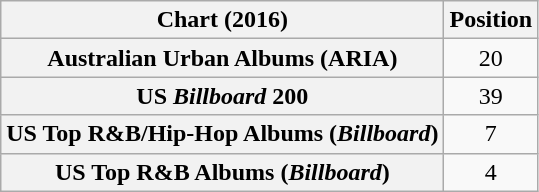<table class="wikitable sortable plainrowheaders" style="text-align:center">
<tr>
<th scope="col">Chart (2016)</th>
<th scope="col">Position</th>
</tr>
<tr>
<th scope="row">Australian Urban Albums (ARIA)</th>
<td>20</td>
</tr>
<tr>
<th scope="row">US <em>Billboard</em> 200</th>
<td>39</td>
</tr>
<tr>
<th scope="row">US Top R&B/Hip-Hop Albums (<em>Billboard</em>)</th>
<td>7</td>
</tr>
<tr>
<th scope="row">US Top R&B Albums (<em>Billboard</em>)</th>
<td>4</td>
</tr>
</table>
